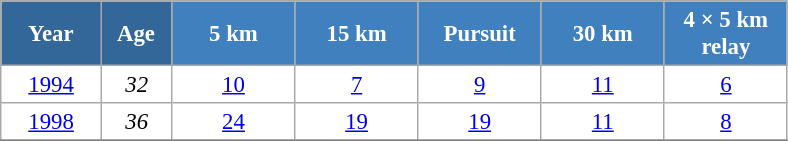<table class="wikitable" style="font-size:95%; text-align:center; border:grey solid 1px; border-collapse:collapse; background:#ffffff;">
<tr>
<th style="background-color:#369; color:white; width:60px;"> Year </th>
<th style="background-color:#369; color:white; width:40px;"> Age </th>
<th style="background-color:#4180be; color:white; width:75px;"> 5 km </th>
<th style="background-color:#4180be; color:white; width:75px;"> 15 km </th>
<th style="background-color:#4180be; color:white; width:75px;"> Pursuit </th>
<th style="background-color:#4180be; color:white; width:75px;"> 30 km </th>
<th style="background-color:#4180be; color:white; width:75px;"> 4 × 5 km <br> relay </th>
</tr>
<tr>
<td><a href='#'>1994</a></td>
<td><em>32</em></td>
<td><a href='#'>10</a></td>
<td><a href='#'>7</a></td>
<td><a href='#'>9</a></td>
<td><a href='#'>11</a></td>
<td><a href='#'>6</a></td>
</tr>
<tr>
<td><a href='#'>1998</a></td>
<td><em>36</em></td>
<td><a href='#'>24</a></td>
<td><a href='#'>19</a></td>
<td><a href='#'>19</a></td>
<td><a href='#'>11</a></td>
<td><a href='#'>8</a></td>
</tr>
<tr>
</tr>
</table>
